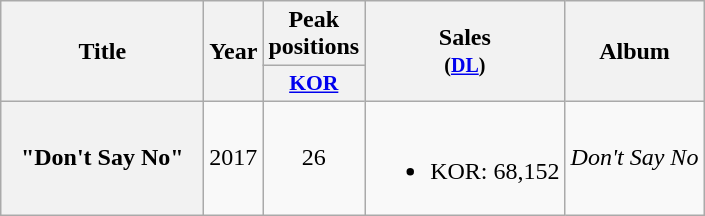<table class="wikitable plainrowheaders" style="text-align:center;">
<tr>
<th rowspan=2 style="width:8em;">Title</th>
<th rowspan=2>Year</th>
<th>Peak<br>positions</th>
<th rowspan=2>Sales<br><small>(<a href='#'>DL</a>)</small></th>
<th rowspan=2>Album</th>
</tr>
<tr>
<th style="font-size:90%;"><a href='#'>KOR</a><br></th>
</tr>
<tr>
<th scope=row>"Don't Say No"</th>
<td>2017</td>
<td>26</td>
<td><br><ul><li>KOR: 68,152</li></ul></td>
<td><em>Don't Say No</em></td>
</tr>
</table>
